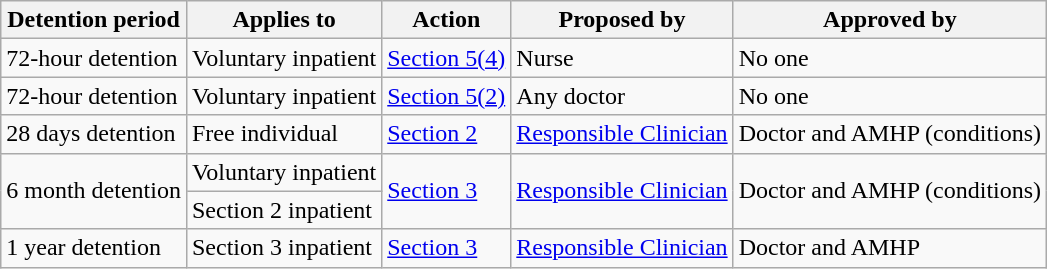<table class="wikitable">
<tr>
<th>Detention period</th>
<th>Applies to</th>
<th>Action</th>
<th>Proposed by</th>
<th>Approved by</th>
</tr>
<tr>
<td>72-hour detention</td>
<td>Voluntary inpatient</td>
<td><a href='#'>Section 5(4)</a></td>
<td>Nurse</td>
<td>No one</td>
</tr>
<tr>
<td>72-hour detention</td>
<td>Voluntary inpatient</td>
<td><a href='#'>Section 5(2)</a></td>
<td>Any doctor</td>
<td>No one</td>
</tr>
<tr>
<td>28 days detention</td>
<td>Free individual</td>
<td><a href='#'>Section 2</a></td>
<td><a href='#'>Responsible Clinician</a></td>
<td>Doctor and AMHP (conditions)</td>
</tr>
<tr>
<td rowspan="2">6 month detention</td>
<td>Voluntary inpatient</td>
<td rowspan="2"><a href='#'>Section 3</a></td>
<td rowspan="2"><a href='#'>Responsible Clinician</a></td>
<td rowspan="2">Doctor and AMHP (conditions)</td>
</tr>
<tr>
<td>Section 2 inpatient</td>
</tr>
<tr>
<td>1 year detention</td>
<td>Section 3 inpatient</td>
<td><a href='#'>Section 3</a></td>
<td><a href='#'>Responsible Clinician</a></td>
<td>Doctor and AMHP</td>
</tr>
</table>
